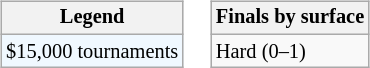<table>
<tr valign=top>
<td><br><table class="wikitable" style=font-size:85%;>
<tr>
<th>Legend</th>
</tr>
<tr style="background:#f0f8ff;">
<td>$15,000 tournaments</td>
</tr>
</table>
</td>
<td><br><table class="wikitable" style=font-size:85%;>
<tr>
<th>Finals by surface</th>
</tr>
<tr>
<td>Hard (0–1)</td>
</tr>
</table>
</td>
</tr>
</table>
